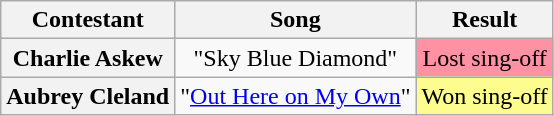<table class="wikitable unsortable" style="text-align:center;">
<tr>
<th scope="col">Contestant</th>
<th scope="col">Song</th>
<th scope="col">Result</th>
</tr>
<tr>
<th scope="row">Charlie Askew</th>
<td>"Sky Blue Diamond"</td>
<td bgcolor="FF91A4">Lost sing-off</td>
</tr>
<tr>
<th scope="row">Aubrey Cleland</th>
<td>"<a href='#'>Out Here on My Own</a>"</td>
<td bgcolor="FDFC8F">Won sing-off</td>
</tr>
</table>
